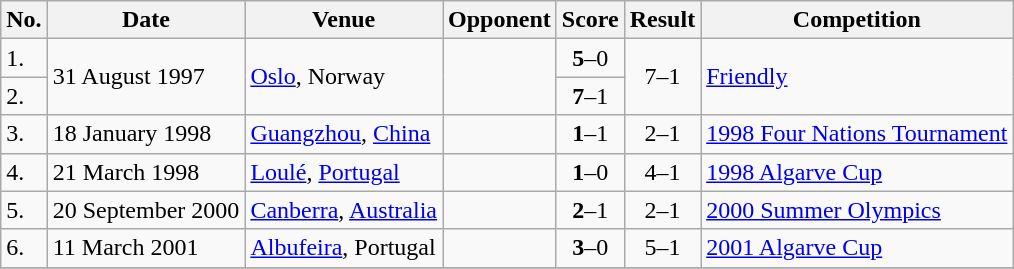<table class="wikitable">
<tr>
<th>No.</th>
<th>Date</th>
<th>Venue</th>
<th>Opponent</th>
<th>Score</th>
<th>Result</th>
<th>Competition</th>
</tr>
<tr>
<td>1.</td>
<td rowspan=2>31 August 1997</td>
<td rowspan=2><a href='#'>Oslo</a>, Norway</td>
<td rowspan=2></td>
<td align=center><strong>5</strong>–0</td>
<td rowspan=2 align=center>7–1</td>
<td rowspan=2><a href='#'>Friendly</a></td>
</tr>
<tr>
<td>2.</td>
<td align=center><strong>7</strong>–1</td>
</tr>
<tr>
<td>3.</td>
<td>18 January 1998</td>
<td><a href='#'>Guangzhou</a>, <a href='#'>China</a></td>
<td></td>
<td align=center><strong>1</strong>–1</td>
<td align=center>2–1</td>
<td><a href='#'>1998 Four Nations Tournament</a></td>
</tr>
<tr>
<td>4.</td>
<td>21 March 1998</td>
<td><a href='#'>Loulé</a>, <a href='#'>Portugal</a></td>
<td></td>
<td align=center><strong>1</strong>–0</td>
<td align=center>4–1</td>
<td><a href='#'>1998 Algarve Cup</a></td>
</tr>
<tr>
<td>5.</td>
<td>20 September 2000</td>
<td><a href='#'>Canberra</a>, <a href='#'>Australia</a></td>
<td></td>
<td align=center><strong>2</strong>–1</td>
<td align=center>2–1</td>
<td><a href='#'>2000 Summer Olympics</a></td>
</tr>
<tr>
<td>6.</td>
<td>11 March 2001</td>
<td><a href='#'>Albufeira</a>, Portugal</td>
<td></td>
<td align=center><strong>3</strong>–0</td>
<td align=center>5–1</td>
<td><a href='#'>2001 Algarve Cup</a></td>
</tr>
<tr>
</tr>
</table>
